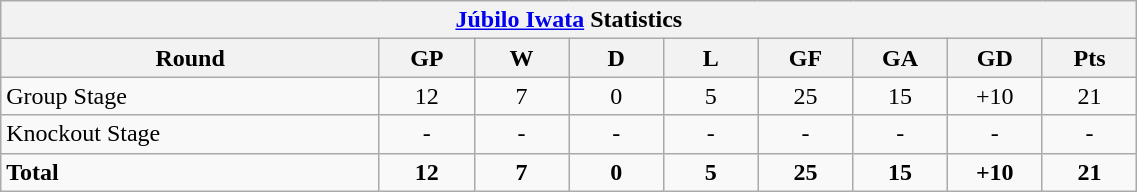<table width=60% class="wikitable" style="text-align:center;">
<tr>
<th colspan=9> <a href='#'>Júbilo Iwata</a> Statistics</th>
</tr>
<tr>
<th width=20%>Round</th>
<th width=5%>GP</th>
<th width=5%>W</th>
<th width=5%>D</th>
<th width=5%>L</th>
<th width=5%>GF</th>
<th width=5%>GA</th>
<th width=5%>GD</th>
<th width=5%>Pts</th>
</tr>
<tr>
<td align="left">Group Stage</td>
<td>12</td>
<td>7</td>
<td>0</td>
<td>5</td>
<td>25</td>
<td>15</td>
<td>+10</td>
<td>21</td>
</tr>
<tr>
<td align="left">Knockout Stage</td>
<td>-</td>
<td>-</td>
<td>-</td>
<td>-</td>
<td>-</td>
<td>-</td>
<td>-</td>
<td>-</td>
</tr>
<tr style="font-weight:bold">
<td align="left">Total</td>
<td>12</td>
<td>7</td>
<td>0</td>
<td>5</td>
<td>25</td>
<td>15</td>
<td>+10</td>
<td>21</td>
</tr>
</table>
